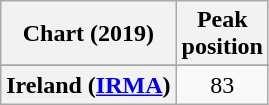<table class="wikitable sortable plainrowheaders" style="text-align:center;">
<tr>
<th scope="col">Chart (2019)</th>
<th scope="col">Peak<br>position</th>
</tr>
<tr>
</tr>
<tr>
<th scope="row">Ireland (<a href='#'>IRMA</a>)</th>
<td>83</td>
</tr>
</table>
